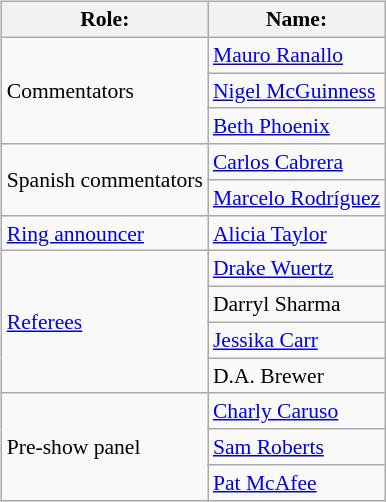<table class=wikitable style="font-size:90%; margin: 0.5em 0 0.5em 1em; float: right; clear: right;">
<tr>
<th>Role:</th>
<th>Name:</th>
</tr>
<tr>
<td rowspan=3>Commentators</td>
<td><a href='#'>Mauro Ranallo</a></td>
</tr>
<tr>
<td><a href='#'>Nigel McGuinness</a></td>
</tr>
<tr>
<td><a href='#'>Beth Phoenix</a></td>
</tr>
<tr>
<td rowspan=2>Spanish commentators</td>
<td><a href='#'>Carlos Cabrera</a></td>
</tr>
<tr>
<td><a href='#'>Marcelo Rodríguez</a></td>
</tr>
<tr>
<td rowspan=1><a href='#'>Ring announcer</a></td>
<td><a href='#'>Alicia Taylor</a></td>
</tr>
<tr>
<td rowspan=4><a href='#'>Referees</a></td>
<td><a href='#'>Drake Wuertz</a></td>
</tr>
<tr>
<td>Darryl Sharma</td>
</tr>
<tr>
<td><a href='#'>Jessika Carr</a></td>
</tr>
<tr>
<td>D.A. Brewer</td>
</tr>
<tr>
<td rowspan=3>Pre-show panel</td>
<td><a href='#'>Charly Caruso</a></td>
</tr>
<tr>
<td><a href='#'>Sam Roberts</a></td>
</tr>
<tr>
<td><a href='#'>Pat McAfee</a></td>
</tr>
</table>
